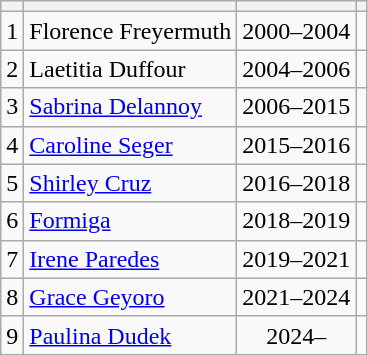<table class="wikitable plainrowheaders sortable" style="text-align:center">
<tr>
<th></th>
<th></th>
<th></th>
<th></th>
</tr>
<tr>
<td>1</td>
<td align="left"> Florence Freyermuth</td>
<td>2000–2004</td>
<td></td>
</tr>
<tr>
<td>2</td>
<td align="left"> Laetitia Duffour</td>
<td>2004–2006</td>
<td></td>
</tr>
<tr>
<td>3</td>
<td align="left"> <a href='#'>Sabrina Delannoy</a></td>
<td>2006–2015</td>
<td></td>
</tr>
<tr>
<td>4</td>
<td align="left"> <a href='#'>Caroline Seger</a></td>
<td>2015–2016</td>
<td></td>
</tr>
<tr>
<td>5</td>
<td align="left"> <a href='#'>Shirley Cruz</a></td>
<td>2016–2018</td>
<td></td>
</tr>
<tr>
<td>6</td>
<td align="left"> <a href='#'>Formiga</a></td>
<td>2018–2019</td>
<td></td>
</tr>
<tr>
<td>7</td>
<td align="left"> <a href='#'>Irene Paredes</a></td>
<td>2019–2021</td>
<td></td>
</tr>
<tr>
<td>8</td>
<td align="left"> <a href='#'>Grace Geyoro</a></td>
<td>2021–2024</td>
<td></td>
</tr>
<tr>
<td>9</td>
<td align="left"> <a href='#'>Paulina Dudek</a></td>
<td>2024–</td>
<td></td>
</tr>
</table>
